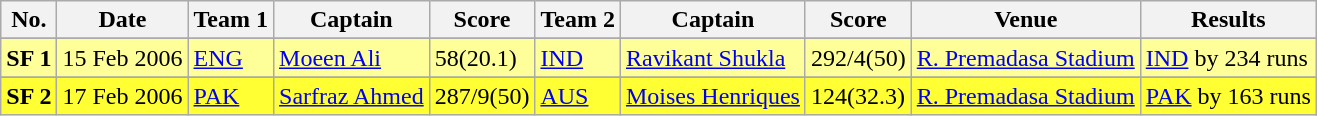<table class="wikitable">
<tr>
<th>No.</th>
<th>Date</th>
<th>Team 1</th>
<th>Captain</th>
<th>Score</th>
<th>Team 2</th>
<th>Captain</th>
<th>Score</th>
<th>Venue</th>
<th>Results</th>
</tr>
<tr>
</tr>
<tr bgcolor="FFFF99">
<td><strong>SF 1</strong></td>
<td>15 Feb 2006</td>
<td><a href='#'>ENG</a></td>
<td><a href='#'>Moeen Ali</a></td>
<td>58(20.1)</td>
<td><a href='#'>IND</a></td>
<td><a href='#'>Ravikant Shukla</a></td>
<td>292/4(50)</td>
<td><a href='#'>R. Premadasa Stadium</a></td>
<td><a href='#'>IND</a> by 234 runs</td>
</tr>
<tr>
</tr>
<tr bgcolor="FFFF33">
<td><strong>SF 2</strong></td>
<td>17 Feb 2006</td>
<td><a href='#'>PAK</a></td>
<td><a href='#'>Sarfraz Ahmed</a></td>
<td>287/9(50)</td>
<td><a href='#'>AUS</a></td>
<td><a href='#'>Moises Henriques</a></td>
<td>124(32.3)</td>
<td><a href='#'>R. Premadasa Stadium</a></td>
<td><a href='#'>PAK</a> by 163 runs</td>
</tr>
</table>
